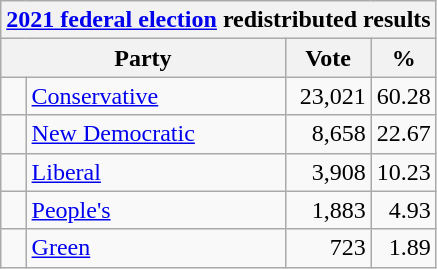<table class="wikitable">
<tr>
<th colspan="4"><a href='#'>2021 federal election</a> redistributed results</th>
</tr>
<tr>
<th bgcolor="#DDDDFF" width="130px" colspan="2">Party</th>
<th bgcolor="#DDDDFF" width="50px">Vote</th>
<th bgcolor="#DDDDFF" width="30px">%</th>
</tr>
<tr>
<td> </td>
<td><a href='#'>Conservative</a></td>
<td align=right>23,021</td>
<td align=right>60.28</td>
</tr>
<tr>
<td> </td>
<td><a href='#'>New Democratic</a></td>
<td align=right>8,658</td>
<td align=right>22.67</td>
</tr>
<tr>
<td> </td>
<td><a href='#'>Liberal</a></td>
<td align=right>3,908</td>
<td align=right>10.23</td>
</tr>
<tr>
<td> </td>
<td><a href='#'>People's</a></td>
<td align=right>1,883</td>
<td align=right>4.93</td>
</tr>
<tr>
<td> </td>
<td><a href='#'>Green</a></td>
<td align=right>723</td>
<td align=right>1.89</td>
</tr>
</table>
